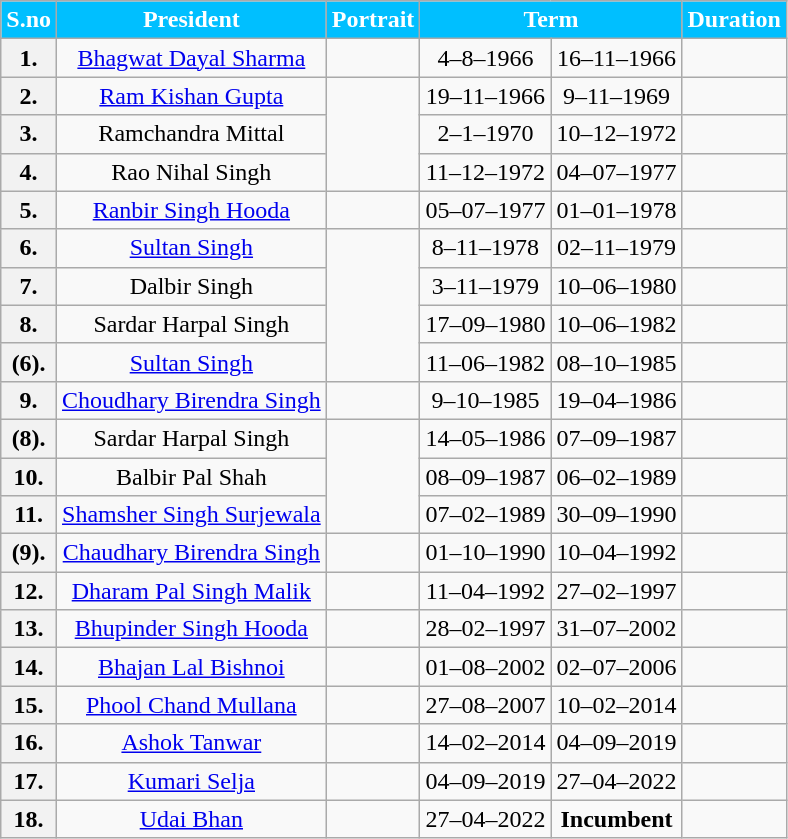<table class="wikitable sortable" style="text-align:center;">
<tr>
<th Style="background-color:#00BFFF; color:white">S.no</th>
<th Style="background-color:#00BFFF; color:white">President</th>
<th Style="background-color:#00BFFF; color:white">Portrait</th>
<th Style="background-color:#00BFFF; color:white" colspan=2>Term</th>
<th Style="background-color:#00BFFF; color:white">Duration</th>
</tr>
<tr>
<th>1.</th>
<td><a href='#'>Bhagwat Dayal Sharma</a></td>
<td></td>
<td>4–8–1966</td>
<td>16–11–1966</td>
<td><strong></strong></td>
</tr>
<tr>
<th>2.</th>
<td><a href='#'>Ram Kishan Gupta</a></td>
<td rowspan="3"></td>
<td>19–11–1966</td>
<td>9–11–1969</td>
<td><strong></strong></td>
</tr>
<tr>
<th>3.</th>
<td>Ramchandra Mittal</td>
<td>2–1–1970</td>
<td>10–12–1972</td>
<td><strong></strong></td>
</tr>
<tr>
<th>4.</th>
<td>Rao Nihal Singh</td>
<td>11–12–1972</td>
<td>04–07–1977</td>
<td><strong></strong></td>
</tr>
<tr>
<th>5.</th>
<td><a href='#'>Ranbir Singh Hooda</a></td>
<td></td>
<td>05–07–1977</td>
<td>01–01–1978</td>
<td><strong></strong></td>
</tr>
<tr>
<th>6.</th>
<td><a href='#'>Sultan Singh</a></td>
<td rowspan="4"></td>
<td>8–11–1978</td>
<td>02–11–1979</td>
<td><strong></strong></td>
</tr>
<tr>
<th>7.</th>
<td>Dalbir Singh</td>
<td>3–11–1979</td>
<td>10–06–1980</td>
<td><strong></strong></td>
</tr>
<tr>
<th>8.</th>
<td>Sardar Harpal Singh</td>
<td>17–09–1980</td>
<td>10–06–1982</td>
<td><strong></strong></td>
</tr>
<tr>
<th>(6).</th>
<td><a href='#'>Sultan Singh</a></td>
<td>11–06–1982</td>
<td>08–10–1985</td>
<td><strong></strong></td>
</tr>
<tr>
<th>9.</th>
<td><a href='#'>Choudhary Birendra Singh</a></td>
<td></td>
<td>9–10–1985</td>
<td>19–04–1986</td>
<td><strong></strong></td>
</tr>
<tr>
<th>(8).</th>
<td>Sardar Harpal Singh</td>
<td rowspan="3"></td>
<td>14–05–1986</td>
<td>07–09–1987</td>
<td><strong></strong></td>
</tr>
<tr>
<th>10.</th>
<td>Balbir Pal Shah</td>
<td>08–09–1987</td>
<td>06–02–1989</td>
<td><strong></strong></td>
</tr>
<tr>
<th>11.</th>
<td><a href='#'>Shamsher Singh Surjewala</a></td>
<td>07–02–1989</td>
<td>30–09–1990</td>
<td><strong></strong></td>
</tr>
<tr>
<th>(9).</th>
<td><a href='#'>Chaudhary Birendra Singh</a></td>
<td></td>
<td>01–10–1990</td>
<td>10–04–1992</td>
<td><strong></strong></td>
</tr>
<tr>
<th>12.</th>
<td><a href='#'>Dharam Pal Singh Malik</a></td>
<td></td>
<td>11–04–1992</td>
<td>27–02–1997</td>
<td><strong></strong></td>
</tr>
<tr>
<th>13.</th>
<td><a href='#'>Bhupinder Singh Hooda</a></td>
<td></td>
<td>28–02–1997</td>
<td>31–07–2002</td>
<td><strong></strong></td>
</tr>
<tr>
<th>14.</th>
<td><a href='#'>Bhajan Lal Bishnoi</a></td>
<td></td>
<td>01–08–2002</td>
<td>02–07–2006</td>
<td><strong></strong></td>
</tr>
<tr>
<th>15.</th>
<td><a href='#'>Phool Chand Mullana</a></td>
<td></td>
<td>27–08–2007</td>
<td>10–02–2014</td>
<td><strong></strong></td>
</tr>
<tr>
<th>16.</th>
<td><a href='#'>Ashok Tanwar</a></td>
<td></td>
<td>14–02–2014</td>
<td>04–09–2019</td>
<td><strong></strong></td>
</tr>
<tr>
<th>17.</th>
<td><a href='#'>Kumari Selja</a></td>
<td></td>
<td>04–09–2019</td>
<td>27–04–2022</td>
<td><strong></strong></td>
</tr>
<tr>
<th>18.</th>
<td><a href='#'>Udai Bhan</a></td>
<td></td>
<td>27–04–2022</td>
<td><strong>Incumbent</strong></td>
<td><strong></strong></td>
</tr>
</table>
